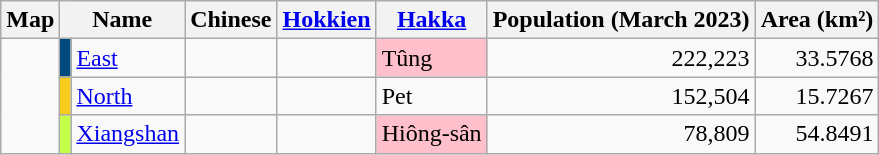<table class=wikitable>
<tr>
<th>Map</th>
<th colspan=2>Name</th>
<th>Chinese</th>
<th><a href='#'>Hokkien</a></th>
<th><a href='#'>Hakka</a></th>
<th>Population (March 2023)</th>
<th>Area (km²)</th>
</tr>
<tr>
<td rowspan=7></td>
<td bgcolor=004A80></td>
<td><a href='#'>East</a></td>
<td></td>
<td></td>
<td bgcolor=pink>Tûng</td>
<td align=right>222,223</td>
<td align=right>33.5768</td>
</tr>
<tr>
<td bgcolor=F7CC1D></td>
<td><a href='#'>North</a></td>
<td></td>
<td></td>
<td>Pet</td>
<td align=right>152,504</td>
<td align=right>15.7267</td>
</tr>
<tr>
<td bgcolor=C5FF49></td>
<td><a href='#'>Xiangshan</a></td>
<td></td>
<td></td>
<td bgcolor=pink>Hiông-sân</td>
<td align=right>78,809</td>
<td align=right>54.8491</td>
</tr>
</table>
